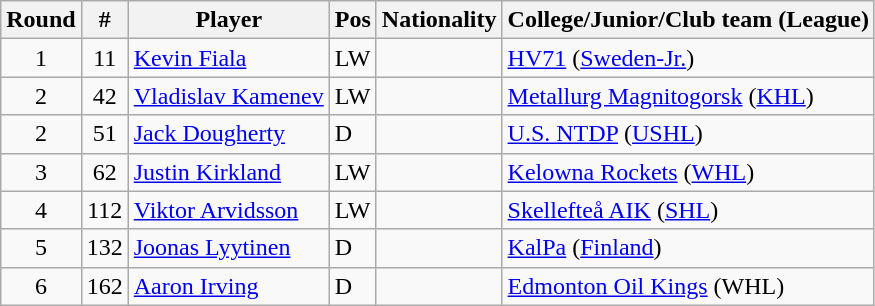<table class="wikitable">
<tr>
<th>Round</th>
<th>#</th>
<th>Player</th>
<th>Pos</th>
<th>Nationality</th>
<th>College/Junior/Club team (League)</th>
</tr>
<tr>
<td align=center>1</td>
<td align=center>11</td>
<td><a href='#'>Kevin Fiala</a></td>
<td>LW</td>
<td></td>
<td><a href='#'>HV71</a> (<a href='#'>Sweden-Jr.</a>)</td>
</tr>
<tr>
<td align=center>2</td>
<td align=center>42</td>
<td><a href='#'>Vladislav Kamenev</a></td>
<td>LW</td>
<td></td>
<td><a href='#'>Metallurg Magnitogorsk</a> (<a href='#'>KHL</a>)</td>
</tr>
<tr>
<td align=center>2</td>
<td align=center>51</td>
<td><a href='#'>Jack Dougherty</a></td>
<td>D</td>
<td></td>
<td><a href='#'>U.S. NTDP</a> (<a href='#'>USHL</a>)</td>
</tr>
<tr>
<td align=center>3</td>
<td align=center>62</td>
<td><a href='#'>Justin Kirkland</a></td>
<td>LW</td>
<td></td>
<td><a href='#'>Kelowna Rockets</a> (<a href='#'>WHL</a>)</td>
</tr>
<tr>
<td align=center>4</td>
<td align=center>112</td>
<td><a href='#'>Viktor Arvidsson</a></td>
<td>LW</td>
<td></td>
<td><a href='#'>Skellefteå AIK</a> (<a href='#'>SHL</a>)</td>
</tr>
<tr>
<td align=center>5</td>
<td align=center>132</td>
<td><a href='#'>Joonas Lyytinen</a></td>
<td>D</td>
<td></td>
<td><a href='#'>KalPa</a> (<a href='#'>Finland</a>)</td>
</tr>
<tr>
<td align=center>6</td>
<td align=center>162</td>
<td><a href='#'>Aaron Irving</a></td>
<td>D</td>
<td></td>
<td><a href='#'>Edmonton Oil Kings</a> (WHL)</td>
</tr>
</table>
